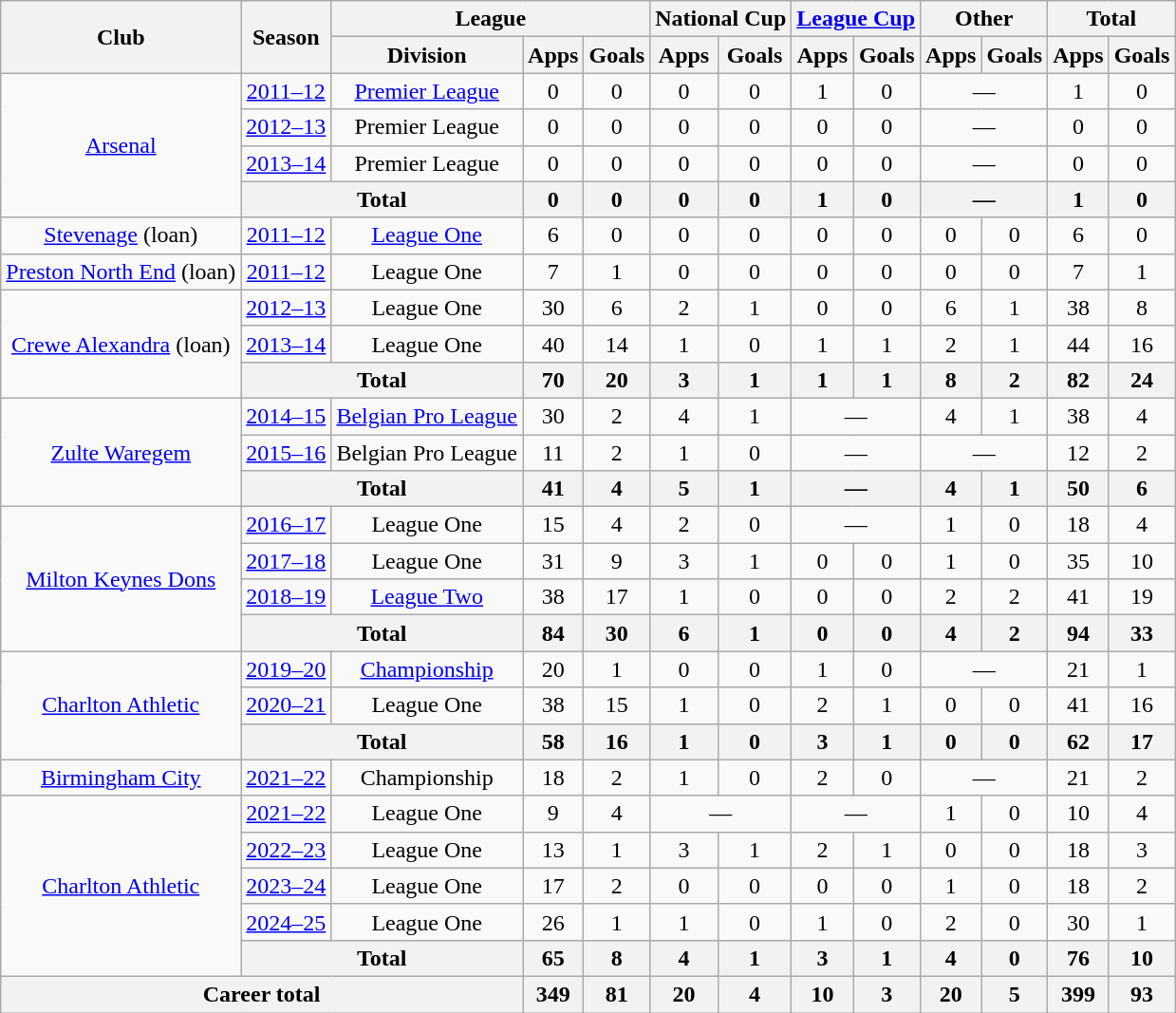<table class=wikitable style="text-align: center;">
<tr>
<th rowspan=2>Club</th>
<th rowspan=2>Season</th>
<th colspan=3>League</th>
<th colspan=2>National Cup</th>
<th colspan=2><a href='#'>League Cup</a></th>
<th colspan=2>Other</th>
<th colspan=2>Total</th>
</tr>
<tr>
<th>Division</th>
<th>Apps</th>
<th>Goals</th>
<th>Apps</th>
<th>Goals</th>
<th>Apps</th>
<th>Goals</th>
<th>Apps</th>
<th>Goals</th>
<th>Apps</th>
<th>Goals</th>
</tr>
<tr>
<td rowspan=4><a href='#'>Arsenal</a></td>
<td><a href='#'>2011–12</a></td>
<td><a href='#'>Premier League</a></td>
<td>0</td>
<td>0</td>
<td>0</td>
<td>0</td>
<td>1</td>
<td>0</td>
<td colspan=2>—</td>
<td>1</td>
<td>0</td>
</tr>
<tr>
<td><a href='#'>2012–13</a></td>
<td>Premier League</td>
<td>0</td>
<td>0</td>
<td>0</td>
<td>0</td>
<td>0</td>
<td>0</td>
<td colspan=2>—</td>
<td>0</td>
<td>0</td>
</tr>
<tr>
<td><a href='#'>2013–14</a></td>
<td>Premier League</td>
<td>0</td>
<td>0</td>
<td>0</td>
<td>0</td>
<td>0</td>
<td>0</td>
<td colspan=2>—</td>
<td>0</td>
<td>0</td>
</tr>
<tr>
<th colspan=2>Total</th>
<th>0</th>
<th>0</th>
<th>0</th>
<th>0</th>
<th>1</th>
<th>0</th>
<th colspan=2>—</th>
<th>1</th>
<th>0</th>
</tr>
<tr>
<td><a href='#'>Stevenage</a> (loan)</td>
<td><a href='#'>2011–12</a></td>
<td><a href='#'>League One</a></td>
<td>6</td>
<td>0</td>
<td>0</td>
<td>0</td>
<td>0</td>
<td>0</td>
<td>0</td>
<td>0</td>
<td>6</td>
<td>0</td>
</tr>
<tr>
<td><a href='#'>Preston North End</a> (loan)</td>
<td><a href='#'>2011–12</a></td>
<td>League One</td>
<td>7</td>
<td>1</td>
<td>0</td>
<td>0</td>
<td>0</td>
<td>0</td>
<td>0</td>
<td>0</td>
<td>7</td>
<td>1</td>
</tr>
<tr>
<td rowspan=3><a href='#'>Crewe Alexandra</a> (loan)</td>
<td><a href='#'>2012–13</a></td>
<td>League One</td>
<td>30</td>
<td>6</td>
<td>2</td>
<td>1</td>
<td>0</td>
<td>0</td>
<td>6</td>
<td>1</td>
<td>38</td>
<td>8</td>
</tr>
<tr>
<td><a href='#'>2013–14</a></td>
<td>League One</td>
<td>40</td>
<td>14</td>
<td>1</td>
<td>0</td>
<td>1</td>
<td>1</td>
<td>2</td>
<td>1</td>
<td>44</td>
<td>16</td>
</tr>
<tr>
<th colspan=2>Total</th>
<th>70</th>
<th>20</th>
<th>3</th>
<th>1</th>
<th>1</th>
<th>1</th>
<th>8</th>
<th>2</th>
<th>82</th>
<th>24</th>
</tr>
<tr>
<td rowspan=3><a href='#'>Zulte Waregem</a></td>
<td><a href='#'>2014–15</a></td>
<td><a href='#'>Belgian Pro League</a></td>
<td>30</td>
<td>2</td>
<td>4</td>
<td>1</td>
<td colspan=2>—</td>
<td>4</td>
<td>1</td>
<td>38</td>
<td>4</td>
</tr>
<tr>
<td><a href='#'>2015–16</a></td>
<td>Belgian Pro League</td>
<td>11</td>
<td>2</td>
<td>1</td>
<td>0</td>
<td colspan=2>—</td>
<td colspan=2>—</td>
<td>12</td>
<td>2</td>
</tr>
<tr>
<th colspan=2>Total</th>
<th>41</th>
<th>4</th>
<th>5</th>
<th>1</th>
<th colspan=2>—</th>
<th>4</th>
<th>1</th>
<th>50</th>
<th>6</th>
</tr>
<tr>
<td rowspan=4><a href='#'>Milton Keynes Dons</a></td>
<td><a href='#'>2016–17</a></td>
<td>League One</td>
<td>15</td>
<td>4</td>
<td>2</td>
<td>0</td>
<td colspan=2>—</td>
<td>1</td>
<td>0</td>
<td>18</td>
<td>4</td>
</tr>
<tr>
<td><a href='#'>2017–18</a></td>
<td>League One</td>
<td>31</td>
<td>9</td>
<td>3</td>
<td>1</td>
<td>0</td>
<td>0</td>
<td>1</td>
<td>0</td>
<td>35</td>
<td>10</td>
</tr>
<tr>
<td><a href='#'>2018–19</a></td>
<td><a href='#'>League Two</a></td>
<td>38</td>
<td>17</td>
<td>1</td>
<td>0</td>
<td>0</td>
<td>0</td>
<td>2</td>
<td>2</td>
<td>41</td>
<td>19</td>
</tr>
<tr>
<th colspan=2>Total</th>
<th>84</th>
<th>30</th>
<th>6</th>
<th>1</th>
<th>0</th>
<th>0</th>
<th>4</th>
<th>2</th>
<th>94</th>
<th>33</th>
</tr>
<tr>
<td rowspan=3><a href='#'>Charlton Athletic</a></td>
<td><a href='#'>2019–20</a></td>
<td><a href='#'>Championship</a></td>
<td>20</td>
<td>1</td>
<td>0</td>
<td>0</td>
<td>1</td>
<td>0</td>
<td colspan=2>—</td>
<td>21</td>
<td>1</td>
</tr>
<tr>
<td><a href='#'>2020–21</a></td>
<td>League One</td>
<td>38</td>
<td>15</td>
<td>1</td>
<td>0</td>
<td>2</td>
<td>1</td>
<td>0</td>
<td>0</td>
<td>41</td>
<td>16</td>
</tr>
<tr>
<th colspan=2>Total</th>
<th>58</th>
<th>16</th>
<th>1</th>
<th>0</th>
<th>3</th>
<th>1</th>
<th>0</th>
<th>0</th>
<th>62</th>
<th>17</th>
</tr>
<tr>
<td><a href='#'>Birmingham City</a></td>
<td><a href='#'>2021–22</a></td>
<td>Championship</td>
<td>18</td>
<td>2</td>
<td>1</td>
<td>0</td>
<td>2</td>
<td>0</td>
<td colspan=2>—</td>
<td>21</td>
<td>2</td>
</tr>
<tr>
<td rowspan=5><a href='#'>Charlton Athletic</a></td>
<td><a href='#'>2021–22</a></td>
<td>League One</td>
<td>9</td>
<td>4</td>
<td colspan=2>—</td>
<td colspan=2>—</td>
<td>1</td>
<td>0</td>
<td>10</td>
<td>4</td>
</tr>
<tr>
<td><a href='#'>2022–23</a></td>
<td>League One</td>
<td>13</td>
<td>1</td>
<td>3</td>
<td>1</td>
<td>2</td>
<td>1</td>
<td>0</td>
<td>0</td>
<td>18</td>
<td>3</td>
</tr>
<tr>
<td><a href='#'>2023–24</a></td>
<td>League One</td>
<td>17</td>
<td>2</td>
<td>0</td>
<td>0</td>
<td>0</td>
<td>0</td>
<td>1</td>
<td>0</td>
<td>18</td>
<td>2</td>
</tr>
<tr>
<td><a href='#'>2024–25</a></td>
<td>League One</td>
<td>26</td>
<td>1</td>
<td>1</td>
<td>0</td>
<td>1</td>
<td>0</td>
<td>2</td>
<td>0</td>
<td>30</td>
<td>1</td>
</tr>
<tr>
<th colspan=2>Total</th>
<th>65</th>
<th>8</th>
<th>4</th>
<th>1</th>
<th>3</th>
<th>1</th>
<th>4</th>
<th>0</th>
<th>76</th>
<th>10</th>
</tr>
<tr>
<th colspan=3>Career total</th>
<th>349</th>
<th>81</th>
<th>20</th>
<th>4</th>
<th>10</th>
<th>3</th>
<th>20</th>
<th>5</th>
<th>399</th>
<th>93</th>
</tr>
</table>
